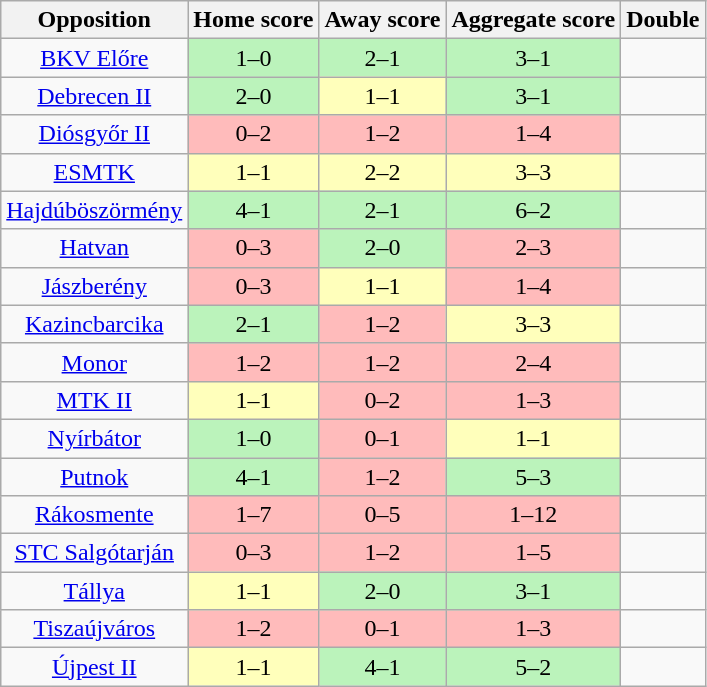<table class="wikitable" style="text-align: center;">
<tr>
<th>Opposition</th>
<th>Home score</th>
<th>Away score</th>
<th>Aggregate score</th>
<th>Double</th>
</tr>
<tr>
<td><a href='#'>BKV Előre</a></td>
<td style="background:#bbf3bb;">1–0</td>
<td style="background:#bbf3bb;">2–1</td>
<td style="background:#bbf3bb;">3–1</td>
<td></td>
</tr>
<tr>
<td><a href='#'>Debrecen II</a></td>
<td style="background:#bbf3bb;">2–0</td>
<td style="background:#ffffbb;">1–1</td>
<td style="background:#bbf3bb;">3–1</td>
<td></td>
</tr>
<tr>
<td><a href='#'>Diósgyőr II</a></td>
<td style="background:#ffbbbb;">0–2</td>
<td style="background:#ffbbbb;">1–2</td>
<td style="background:#ffbbbb;">1–4</td>
<td></td>
</tr>
<tr>
<td><a href='#'>ESMTK</a></td>
<td style="background:#ffffbb;">1–1</td>
<td style="background:#ffffbb;">2–2</td>
<td style="background:#ffffbb;">3–3</td>
<td></td>
</tr>
<tr>
<td><a href='#'>Hajdúböszörmény</a></td>
<td style="background:#bbf3bb;">4–1</td>
<td style="background:#bbf3bb;">2–1</td>
<td style="background:#bbf3bb;">6–2</td>
<td></td>
</tr>
<tr>
<td><a href='#'>Hatvan</a></td>
<td style="background:#ffbbbb;">0–3</td>
<td style="background:#bbf3bb;">2–0</td>
<td style="background:#ffbbbb;">2–3</td>
<td></td>
</tr>
<tr>
<td><a href='#'>Jászberény</a></td>
<td style="background:#ffbbbb;">0–3</td>
<td style="background:#ffffbb;">1–1</td>
<td style="background:#ffbbbb;">1–4</td>
<td></td>
</tr>
<tr>
<td><a href='#'>Kazincbarcika</a></td>
<td style="background:#bbf3bb;">2–1</td>
<td style="background:#ffbbbb;">1–2</td>
<td style="background:#ffffbb;">3–3</td>
<td></td>
</tr>
<tr>
<td><a href='#'>Monor</a></td>
<td style="background:#ffbbbb;">1–2</td>
<td style="background:#ffbbbb;">1–2</td>
<td style="background:#ffbbbb;">2–4</td>
<td></td>
</tr>
<tr>
<td><a href='#'>MTK II</a></td>
<td style="background:#ffffbb;">1–1</td>
<td style="background:#ffbbbb;">0–2</td>
<td style="background:#ffbbbb;">1–3</td>
<td></td>
</tr>
<tr>
<td><a href='#'>Nyírbátor</a></td>
<td style="background:#bbf3bb;">1–0</td>
<td style="background:#ffbbbb;">0–1</td>
<td style="background:#ffffbb;">1–1</td>
<td></td>
</tr>
<tr>
<td><a href='#'>Putnok</a></td>
<td style="background:#bbf3bb;">4–1</td>
<td style="background:#ffbbbb;">1–2</td>
<td style="background:#bbf3bb;">5–3</td>
<td></td>
</tr>
<tr>
<td><a href='#'>Rákosmente</a></td>
<td style="background:#ffbbbb;">1–7</td>
<td style="background:#ffbbbb;">0–5</td>
<td style="background:#ffbbbb;">1–12</td>
<td></td>
</tr>
<tr>
<td><a href='#'>STC Salgótarján</a></td>
<td style="background:#ffbbbb;">0–3</td>
<td style="background:#ffbbbb;">1–2</td>
<td style="background:#ffbbbb;">1–5</td>
<td></td>
</tr>
<tr>
<td><a href='#'>Tállya</a></td>
<td style="background:#ffffbb;">1–1</td>
<td style="background:#bbf3bb;">2–0</td>
<td style="background:#bbf3bb;">3–1</td>
<td></td>
</tr>
<tr>
<td><a href='#'>Tiszaújváros</a></td>
<td style="background:#ffbbbb;">1–2</td>
<td style="background:#ffbbbb;">0–1</td>
<td style="background:#ffbbbb;">1–3</td>
<td></td>
</tr>
<tr>
<td><a href='#'>Újpest II</a></td>
<td style="background:#ffffbb;">1–1</td>
<td style="background:#bbf3bb;">4–1</td>
<td style="background:#bbf3bb;">5–2</td>
<td></td>
</tr>
</table>
